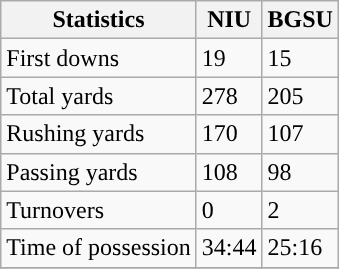<table class="wikitable" style="float: left;">
<tr>
<th>Statistics</th>
<th>NIU</th>
<th>BGSU</th>
</tr>
<tr>
<td>First downs</td>
<td>19</td>
<td>15</td>
</tr>
<tr>
<td>Total yards</td>
<td>278</td>
<td>205</td>
</tr>
<tr>
<td>Rushing yards</td>
<td>170</td>
<td>107</td>
</tr>
<tr>
<td>Passing yards</td>
<td>108</td>
<td>98</td>
</tr>
<tr>
<td>Turnovers</td>
<td>0</td>
<td>2</td>
</tr>
<tr>
<td>Time of possession</td>
<td>34:44</td>
<td>25:16</td>
</tr>
<tr>
</tr>
</table>
